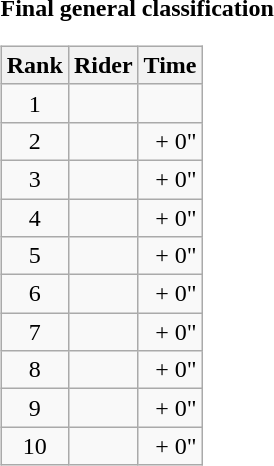<table>
<tr>
<td><strong>Final general classification</strong><br><table class="wikitable">
<tr>
<th scope="col">Rank</th>
<th scope="col">Rider</th>
<th scope="col">Time</th>
</tr>
<tr>
<td style="text-align:center;">1</td>
<td></td>
<td style="text-align:right;"></td>
</tr>
<tr>
<td style="text-align:center;">2</td>
<td></td>
<td style="text-align:right;">+ 0"</td>
</tr>
<tr>
<td style="text-align:center;">3</td>
<td></td>
<td style="text-align:right;">+ 0"</td>
</tr>
<tr>
<td style="text-align:center;">4</td>
<td></td>
<td style="text-align:right;">+ 0"</td>
</tr>
<tr>
<td style="text-align:center;">5</td>
<td></td>
<td style="text-align:right;">+ 0"</td>
</tr>
<tr>
<td style="text-align:center;">6</td>
<td></td>
<td style="text-align:right;">+ 0"</td>
</tr>
<tr>
<td style="text-align:center;">7</td>
<td></td>
<td style="text-align:right;">+ 0"</td>
</tr>
<tr>
<td style="text-align:center;">8</td>
<td></td>
<td style="text-align:right;">+ 0"</td>
</tr>
<tr>
<td style="text-align:center;">9</td>
<td></td>
<td style="text-align:right;">+ 0"</td>
</tr>
<tr>
<td style="text-align:center;">10</td>
<td></td>
<td style="text-align:right;">+ 0"</td>
</tr>
</table>
</td>
</tr>
</table>
